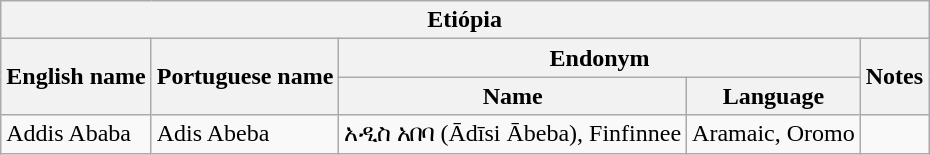<table class="wikitable sortable">
<tr>
<th colspan="5"> Etiópia</th>
</tr>
<tr>
<th rowspan="2">English name</th>
<th rowspan="2">Portuguese name</th>
<th colspan="2">Endonym</th>
<th rowspan="2">Notes</th>
</tr>
<tr>
<th>Name</th>
<th>Language</th>
</tr>
<tr>
<td>Addis Ababa</td>
<td>Adis Abeba</td>
<td>አዲስ አበባ (Ādīsi Ābeba), Finfinnee</td>
<td>Aramaic, Oromo</td>
<td></td>
</tr>
</table>
